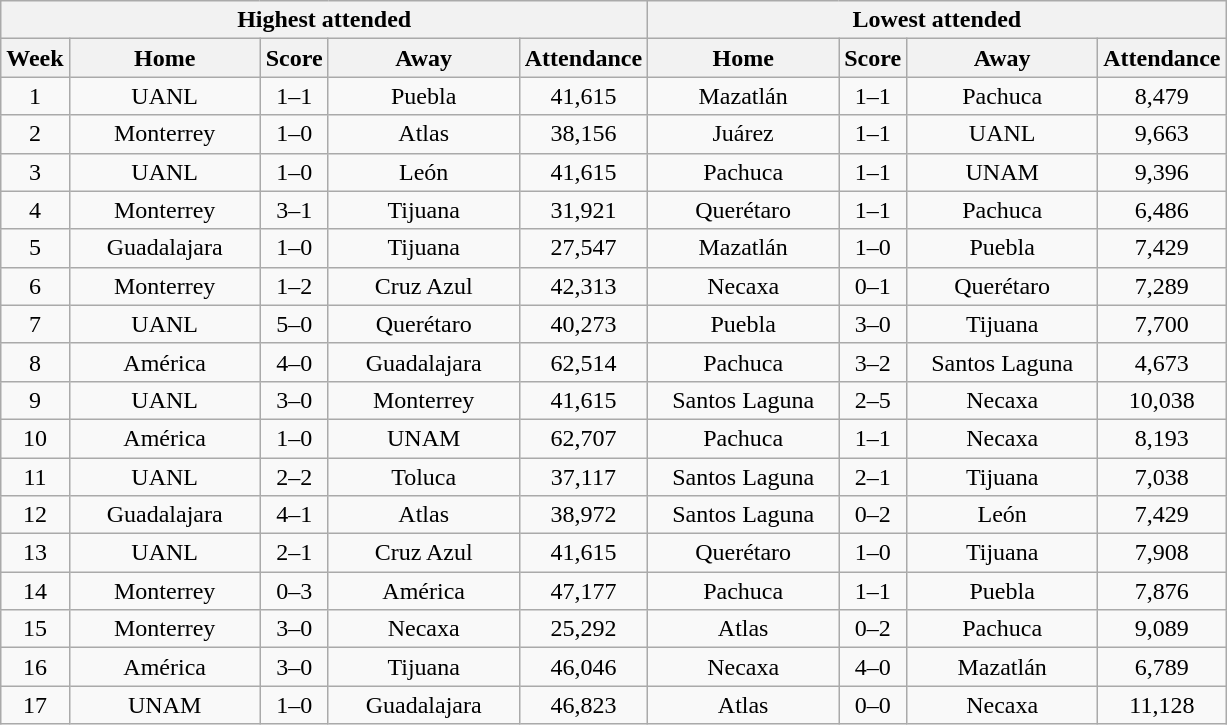<table class="wikitable" style="text-align:center">
<tr>
<th colspan=5>Highest attended</th>
<th colspan=4>Lowest attended</th>
</tr>
<tr>
<th>Week</th>
<th class="unsortable" width=120>Home</th>
<th>Score</th>
<th class="unsortable" width=120>Away</th>
<th>Attendance</th>
<th class="unsortable" width=120>Home</th>
<th>Score</th>
<th class="unsortable" width=120>Away</th>
<th>Attendance</th>
</tr>
<tr>
<td>1</td>
<td>UANL</td>
<td>1–1</td>
<td>Puebla</td>
<td>41,615</td>
<td>Mazatlán</td>
<td>1–1</td>
<td>Pachuca</td>
<td>8,479</td>
</tr>
<tr>
<td>2</td>
<td>Monterrey</td>
<td>1–0</td>
<td>Atlas</td>
<td>38,156</td>
<td>Juárez</td>
<td>1–1</td>
<td>UANL</td>
<td>9,663</td>
</tr>
<tr>
<td>3</td>
<td>UANL</td>
<td>1–0</td>
<td>León</td>
<td>41,615</td>
<td>Pachuca</td>
<td>1–1</td>
<td>UNAM</td>
<td>9,396</td>
</tr>
<tr>
<td>4</td>
<td>Monterrey</td>
<td>3–1</td>
<td>Tijuana</td>
<td>31,921</td>
<td>Querétaro</td>
<td>1–1</td>
<td>Pachuca</td>
<td>6,486</td>
</tr>
<tr>
<td>5</td>
<td>Guadalajara</td>
<td>1–0</td>
<td>Tijuana</td>
<td>27,547</td>
<td>Mazatlán</td>
<td>1–0</td>
<td>Puebla</td>
<td>7,429</td>
</tr>
<tr>
<td>6</td>
<td>Monterrey</td>
<td>1–2</td>
<td>Cruz Azul</td>
<td>42,313</td>
<td>Necaxa</td>
<td>0–1</td>
<td>Querétaro</td>
<td>7,289</td>
</tr>
<tr>
<td>7</td>
<td>UANL</td>
<td>5–0</td>
<td>Querétaro</td>
<td>40,273</td>
<td>Puebla</td>
<td>3–0</td>
<td>Tijuana</td>
<td>7,700</td>
</tr>
<tr>
<td>8</td>
<td>América</td>
<td>4–0</td>
<td>Guadalajara</td>
<td>62,514</td>
<td>Pachuca</td>
<td>3–2</td>
<td>Santos Laguna</td>
<td>4,673</td>
</tr>
<tr>
<td>9</td>
<td>UANL</td>
<td>3–0</td>
<td>Monterrey</td>
<td>41,615</td>
<td>Santos Laguna</td>
<td>2–5</td>
<td>Necaxa</td>
<td>10,038</td>
</tr>
<tr>
<td>10</td>
<td>América</td>
<td>1–0</td>
<td>UNAM</td>
<td>62,707</td>
<td>Pachuca</td>
<td>1–1</td>
<td>Necaxa</td>
<td>8,193</td>
</tr>
<tr>
<td>11</td>
<td>UANL</td>
<td>2–2</td>
<td>Toluca</td>
<td>37,117</td>
<td>Santos Laguna</td>
<td>2–1</td>
<td>Tijuana</td>
<td>7,038</td>
</tr>
<tr>
<td>12</td>
<td>Guadalajara</td>
<td>4–1</td>
<td>Atlas</td>
<td>38,972</td>
<td>Santos Laguna</td>
<td>0–2</td>
<td>León</td>
<td>7,429</td>
</tr>
<tr>
<td>13</td>
<td>UANL</td>
<td>2–1</td>
<td>Cruz Azul</td>
<td>41,615</td>
<td>Querétaro</td>
<td>1–0</td>
<td>Tijuana</td>
<td>7,908</td>
</tr>
<tr>
<td>14</td>
<td>Monterrey</td>
<td>0–3</td>
<td>América</td>
<td>47,177</td>
<td>Pachuca</td>
<td>1–1</td>
<td>Puebla</td>
<td>7,876</td>
</tr>
<tr>
<td>15</td>
<td>Monterrey</td>
<td>3–0</td>
<td>Necaxa</td>
<td>25,292</td>
<td>Atlas</td>
<td>0–2</td>
<td>Pachuca</td>
<td>9,089</td>
</tr>
<tr>
<td>16</td>
<td>América</td>
<td>3–0</td>
<td>Tijuana</td>
<td>46,046</td>
<td>Necaxa</td>
<td>4–0</td>
<td>Mazatlán</td>
<td>6,789</td>
</tr>
<tr>
<td>17</td>
<td>UNAM</td>
<td>1–0</td>
<td>Guadalajara</td>
<td>46,823</td>
<td>Atlas</td>
<td>0–0</td>
<td>Necaxa</td>
<td>11,128</td>
</tr>
</table>
